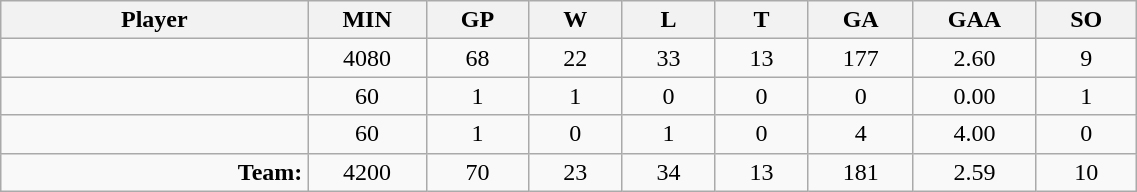<table class="wikitable sortable" width="60%">
<tr>
<th bgcolor="#DDDDFF" width="10%">Player</th>
<th width="3%" bgcolor="#DDDDFF" title="Minutes played">MIN</th>
<th width="3%" bgcolor="#DDDDFF" title="Games played in">GP</th>
<th width="3%" bgcolor="#DDDDFF" title="Wins">W</th>
<th width="3%" bgcolor="#DDDDFF"title="Losses">L</th>
<th width="3%" bgcolor="#DDDDFF" title="Ties">T</th>
<th width="3%" bgcolor="#DDDDFF" title="Goals against">GA</th>
<th width="3%" bgcolor="#DDDDFF" title="Goals against average">GAA</th>
<th width="3%" bgcolor="#DDDDFF"title="Shut-outs">SO</th>
</tr>
<tr align="center">
<td align="right"></td>
<td>4080</td>
<td>68</td>
<td>22</td>
<td>33</td>
<td>13</td>
<td>177</td>
<td>2.60</td>
<td>9</td>
</tr>
<tr align="center">
<td align="right"></td>
<td>60</td>
<td>1</td>
<td>1</td>
<td>0</td>
<td>0</td>
<td>0</td>
<td>0.00</td>
<td>1</td>
</tr>
<tr align="center">
<td align="right"></td>
<td>60</td>
<td>1</td>
<td>0</td>
<td>1</td>
<td>0</td>
<td>4</td>
<td>4.00</td>
<td>0</td>
</tr>
<tr align="center">
<td align="right"><strong>Team:</strong></td>
<td>4200</td>
<td>70</td>
<td>23</td>
<td>34</td>
<td>13</td>
<td>181</td>
<td>2.59</td>
<td>10</td>
</tr>
</table>
